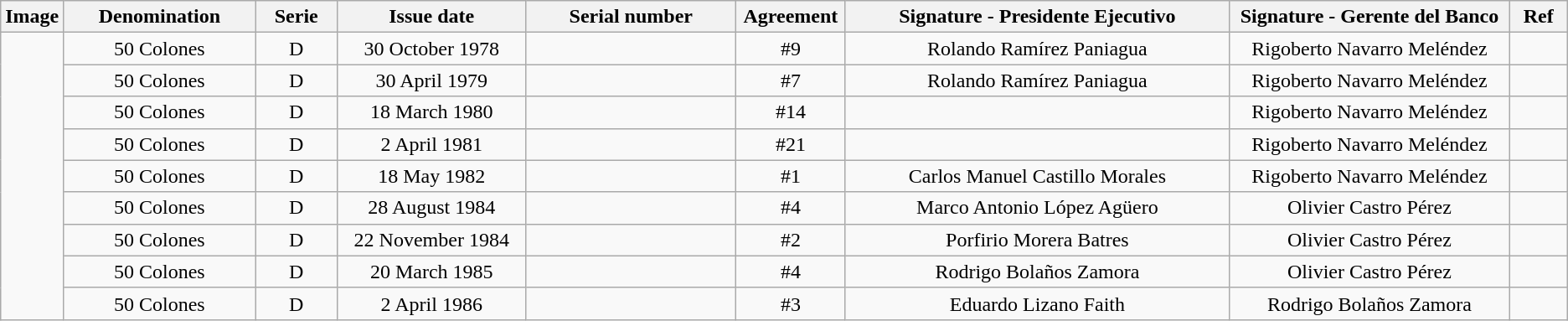<table class="wikitable">
<tr>
<th>Image</th>
<th width="150">Denomination</th>
<th width=  60>Serie</th>
<th width= 150>Issue date</th>
<th width= 170>Serial number</th>
<th width=  80>Agreement</th>
<th width= 320>Signature - Presidente Ejecutivo</th>
<th width= 230>Signature - Gerente del Banco</th>
<th width=  40>Ref</th>
</tr>
<tr>
<td rowspan="9"></td>
<td align="center">50 Colones</td>
<td align="center">D</td>
<td align="center">30 October 1978</td>
<td align="center"></td>
<td align="center">#9</td>
<td align="center">Rolando Ramírez Paniagua</td>
<td align="center">Rigoberto Navarro Meléndez</td>
<td align="center"></td>
</tr>
<tr>
<td align="center">50 Colones</td>
<td align="center">D</td>
<td align="center">30 April 1979</td>
<td align="center"></td>
<td align="center">#7</td>
<td align="center">Rolando Ramírez Paniagua</td>
<td align="center">Rigoberto Navarro Meléndez</td>
<td align="center"></td>
</tr>
<tr>
<td align="center">50 Colones</td>
<td align="center">D</td>
<td align="center">18 March 1980</td>
<td align="center"></td>
<td align="center">#14</td>
<td align="center"></td>
<td align="center">Rigoberto Navarro Meléndez</td>
<td align="center"></td>
</tr>
<tr>
<td align="center">50 Colones</td>
<td align="center">D</td>
<td align="center">2 April 1981</td>
<td align="center"></td>
<td align="center">#21</td>
<td align="center"></td>
<td align="center">Rigoberto Navarro Meléndez</td>
<td align="center"></td>
</tr>
<tr>
<td align="center">50 Colones</td>
<td align="center">D</td>
<td align="center">18 May 1982</td>
<td align="center"></td>
<td align="center">#1</td>
<td align="center">Carlos Manuel Castillo Morales</td>
<td align="center">Rigoberto Navarro Meléndez</td>
<td align="center"></td>
</tr>
<tr>
<td align="center">50 Colones</td>
<td align="center">D</td>
<td align="center">28 August 1984</td>
<td align="center"></td>
<td align="center">#4</td>
<td align="center">Marco Antonio López Agüero</td>
<td align="center">Olivier Castro Pérez</td>
<td align="center"></td>
</tr>
<tr>
<td align="center">50 Colones</td>
<td align="center">D</td>
<td align="center">22 November 1984</td>
<td align="center"></td>
<td align="center">#2</td>
<td align="center">Porfirio Morera Batres</td>
<td align="center">Olivier Castro Pérez</td>
<td align="center"></td>
</tr>
<tr>
<td align="center">50 Colones</td>
<td align="center">D</td>
<td align="center">20 March 1985</td>
<td align="center"></td>
<td align="center">#4</td>
<td align="center">Rodrigo Bolaños Zamora</td>
<td align="center">Olivier Castro Pérez</td>
<td align="center"></td>
</tr>
<tr>
<td align="center">50 Colones</td>
<td align="center">D</td>
<td align="center">2 April 1986</td>
<td align="center"></td>
<td align="center">#3</td>
<td align="center">Eduardo Lizano Faith</td>
<td align="center">Rodrigo Bolaños Zamora</td>
<td align="center"></td>
</tr>
</table>
